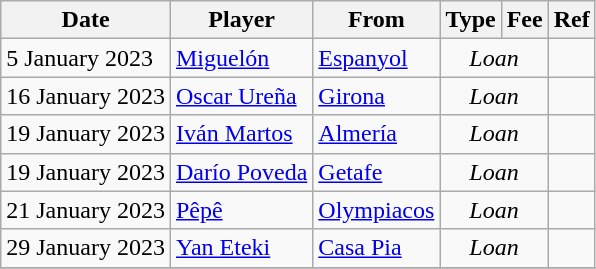<table class="wikitable">
<tr>
<th>Date</th>
<th>Player</th>
<th>From</th>
<th>Type</th>
<th>Fee</th>
<th>Ref</th>
</tr>
<tr>
<td>5 January 2023</td>
<td> <a href='#'>Miguelón</a></td>
<td><a href='#'>Espanyol</a></td>
<td colspan=2 align=center><em>Loan</em></td>
<td align=center></td>
</tr>
<tr>
<td>16 January 2023</td>
<td> <a href='#'>Oscar Ureña</a></td>
<td><a href='#'>Girona</a></td>
<td colspan=2 align=center><em>Loan</em></td>
<td align=center></td>
</tr>
<tr>
<td>19 January 2023</td>
<td> <a href='#'>Iván Martos</a></td>
<td><a href='#'>Almería</a></td>
<td colspan=2 align=center><em>Loan</em></td>
<td align=center></td>
</tr>
<tr>
<td>19 January 2023</td>
<td> <a href='#'>Darío Poveda</a></td>
<td><a href='#'>Getafe</a></td>
<td colspan=2 align=center><em>Loan</em></td>
<td align=center></td>
</tr>
<tr>
<td>21 January 2023</td>
<td> <a href='#'>Pêpê</a></td>
<td> <a href='#'>Olympiacos</a></td>
<td colspan=2 align=center><em>Loan</em></td>
<td align=center></td>
</tr>
<tr>
<td>29 January 2023</td>
<td> <a href='#'>Yan Eteki</a></td>
<td> <a href='#'>Casa Pia</a></td>
<td colspan=2 align=center><em>Loan</em></td>
<td align=center></td>
</tr>
<tr>
</tr>
</table>
